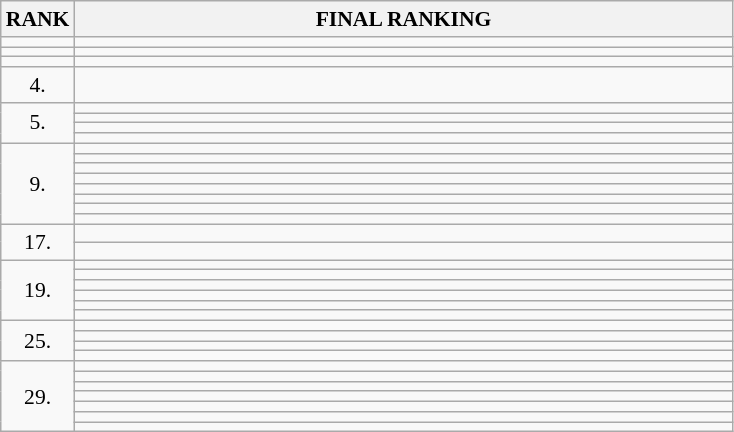<table class="wikitable" style="border-collapse: collapse; font-size: 90%;">
<tr>
<th>RANK</th>
<th style="width: 30em">FINAL RANKING</th>
</tr>
<tr>
<td align="center"></td>
<td></td>
</tr>
<tr>
<td align="center"></td>
<td></td>
</tr>
<tr>
<td align="center"></td>
<td></td>
</tr>
<tr>
<td align="center">4.</td>
<td></td>
</tr>
<tr>
<td rowspan=4 align="center">5.</td>
<td></td>
</tr>
<tr>
<td></td>
</tr>
<tr>
<td></td>
</tr>
<tr>
<td></td>
</tr>
<tr>
<td rowspan=8 align="center">9.</td>
<td></td>
</tr>
<tr>
<td></td>
</tr>
<tr>
<td></td>
</tr>
<tr>
<td></td>
</tr>
<tr>
<td></td>
</tr>
<tr>
<td></td>
</tr>
<tr>
<td></td>
</tr>
<tr>
<td></td>
</tr>
<tr>
<td rowspan=2 align="center">17.</td>
<td></td>
</tr>
<tr>
<td></td>
</tr>
<tr>
<td rowspan=6 align="center">19.</td>
<td></td>
</tr>
<tr>
<td></td>
</tr>
<tr>
<td></td>
</tr>
<tr>
<td></td>
</tr>
<tr>
<td></td>
</tr>
<tr>
<td></td>
</tr>
<tr>
<td rowspan=4 align="center">25.</td>
<td></td>
</tr>
<tr>
<td></td>
</tr>
<tr>
<td></td>
</tr>
<tr>
<td></td>
</tr>
<tr>
<td rowspan=7 align="center">29.</td>
<td></td>
</tr>
<tr>
<td></td>
</tr>
<tr>
<td></td>
</tr>
<tr>
<td></td>
</tr>
<tr>
<td></td>
</tr>
<tr>
<td></td>
</tr>
<tr>
<td></td>
</tr>
</table>
